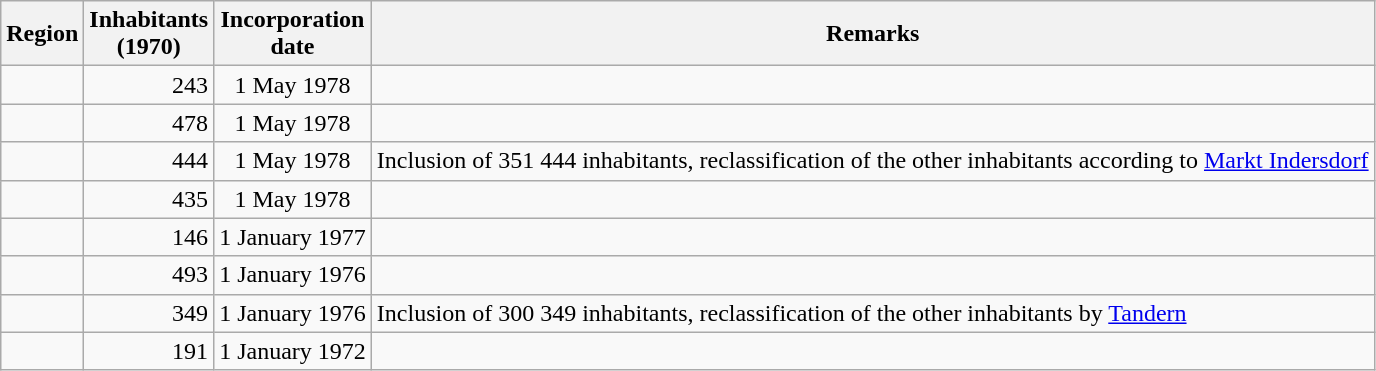<table class="wikitable">
<tr class="hintergrundfarbe5">
<th>Region</th>
<th>Inhabitants<br>(1970)</th>
<th>Incorporation <br>date</th>
<th>Remarks</th>
</tr>
<tr>
<td></td>
<td align="right">243</td>
<td align="center">1 May 1978</td>
<td></td>
</tr>
<tr>
<td></td>
<td align="right">478</td>
<td align="center">1 May 1978</td>
<td></td>
</tr>
<tr>
<td></td>
<td align="right">444</td>
<td align="center">1 May 1978</td>
<td>Inclusion of 351 444 inhabitants, reclassification of the other inhabitants according to <a href='#'>Markt Indersdorf</a></td>
</tr>
<tr>
<td></td>
<td align="right">435</td>
<td align="center">1 May 1978</td>
<td></td>
</tr>
<tr>
<td></td>
<td align="right">146</td>
<td align="center">1 January 1977</td>
<td></td>
</tr>
<tr>
<td></td>
<td align="right">493</td>
<td align="center">1 January 1976</td>
<td></td>
</tr>
<tr>
<td></td>
<td align="right">349</td>
<td align="center">1 January 1976</td>
<td>Inclusion of 300 349 inhabitants, reclassification of the other inhabitants by <a href='#'>Tandern</a></td>
</tr>
<tr>
<td></td>
<td align="right">191</td>
<td align="center">1 January 1972</td>
<td></td>
</tr>
</table>
